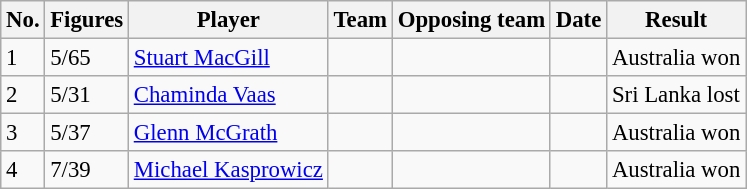<table class="wikitable sortable" style="font-size:95%">
<tr>
<th>No.</th>
<th>Figures</th>
<th>Player</th>
<th>Team</th>
<th>Opposing team</th>
<th>Date</th>
<th>Result</th>
</tr>
<tr>
<td>1</td>
<td>5/65</td>
<td><a href='#'>Stuart MacGill</a></td>
<td></td>
<td></td>
<td></td>
<td>Australia won</td>
</tr>
<tr>
<td>2</td>
<td>5/31</td>
<td><a href='#'>Chaminda Vaas</a></td>
<td></td>
<td></td>
<td></td>
<td>Sri Lanka lost</td>
</tr>
<tr>
<td>3</td>
<td>5/37</td>
<td><a href='#'>Glenn McGrath</a></td>
<td></td>
<td></td>
<td></td>
<td>Australia won</td>
</tr>
<tr>
<td>4</td>
<td>7/39</td>
<td><a href='#'>Michael Kasprowicz</a></td>
<td></td>
<td></td>
<td></td>
<td>Australia won</td>
</tr>
</table>
